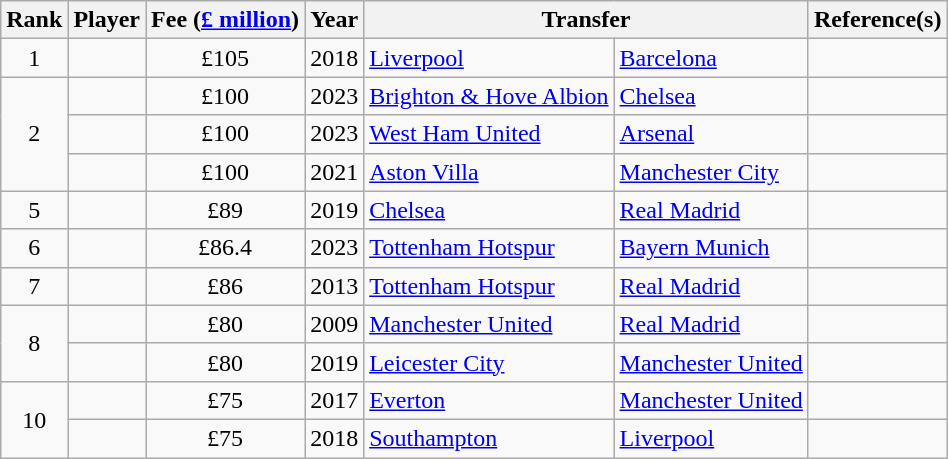<table class="wikitable" style="text-align:center">
<tr>
<th scope="col">Rank</th>
<th scope="col">Player</th>
<th scope="col">Fee (<a href='#'>£ million</a>)</th>
<th scope="col">Year</th>
<th scope="col" colspan="2">Transfer</th>
<th scope="col">Reference(s)</th>
</tr>
<tr>
<td>1</td>
<td align="left"></td>
<td>£105</td>
<td>2018</td>
<td align="left"> <a href='#'>Liverpool</a></td>
<td align="left"> <a href='#'>Barcelona</a></td>
<td></td>
</tr>
<tr>
<td rowspan="3">2</td>
<td align="left"></td>
<td>£100</td>
<td>2023</td>
<td align="left"> <a href='#'>Brighton & Hove Albion</a></td>
<td align="left"> <a href='#'>Chelsea</a></td>
<td></td>
</tr>
<tr>
<td align="left"></td>
<td>£100</td>
<td>2023</td>
<td align="left"> <a href='#'>West Ham United</a></td>
<td align="left"> <a href='#'>Arsenal</a></td>
<td></td>
</tr>
<tr>
<td align="left"></td>
<td>£100</td>
<td>2021</td>
<td align="left"> <a href='#'>Aston Villa</a></td>
<td align="left"> <a href='#'>Manchester City</a></td>
<td></td>
</tr>
<tr>
<td>5</td>
<td align="left"></td>
<td>£89</td>
<td>2019</td>
<td align="left"> <a href='#'>Chelsea</a></td>
<td align="left"> <a href='#'>Real Madrid</a></td>
<td></td>
</tr>
<tr>
<td>6</td>
<td align="left"></td>
<td>£86.4</td>
<td>2023</td>
<td align="left"> <a href='#'>Tottenham Hotspur</a></td>
<td align="left"> <a href='#'>Bayern Munich</a></td>
<td></td>
</tr>
<tr>
<td>7</td>
<td align="left"></td>
<td>£86</td>
<td>2013</td>
<td align="left"> <a href='#'>Tottenham Hotspur</a></td>
<td align="left"> <a href='#'>Real Madrid</a></td>
<td></td>
</tr>
<tr>
<td rowspan="2">8</td>
<td align="left"></td>
<td>£80</td>
<td>2009</td>
<td align="left"> <a href='#'>Manchester United</a></td>
<td align="left"> <a href='#'>Real Madrid</a></td>
<td></td>
</tr>
<tr>
<td align="left"></td>
<td>£80</td>
<td>2019</td>
<td align="left"> <a href='#'>Leicester City</a></td>
<td align="left"> <a href='#'>Manchester United</a></td>
<td></td>
</tr>
<tr>
<td rowspan="2">10</td>
<td align="left"></td>
<td>£75</td>
<td>2017</td>
<td align="left"> <a href='#'>Everton</a></td>
<td align="left"> <a href='#'>Manchester United</a></td>
<td></td>
</tr>
<tr>
<td align="left"></td>
<td>£75</td>
<td>2018</td>
<td align="left"> <a href='#'>Southampton</a></td>
<td align="left"> <a href='#'>Liverpool</a></td>
<td></td>
</tr>
</table>
